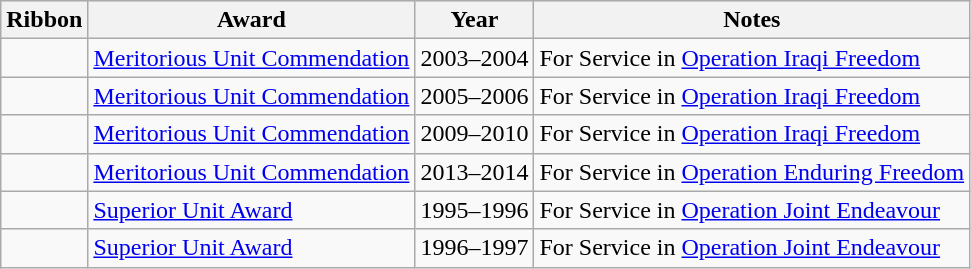<table class="wikitable">
<tr style="background:#efefef;">
<th>Ribbon</th>
<th>Award</th>
<th>Year</th>
<th>Notes</th>
</tr>
<tr>
<td></td>
<td><a href='#'>Meritorious Unit Commendation</a></td>
<td>2003–2004</td>
<td>For Service in <a href='#'>Operation Iraqi Freedom</a></td>
</tr>
<tr>
<td></td>
<td><a href='#'>Meritorious Unit Commendation</a></td>
<td>2005–2006</td>
<td>For Service in <a href='#'>Operation Iraqi Freedom</a></td>
</tr>
<tr>
<td></td>
<td><a href='#'>Meritorious Unit Commendation</a></td>
<td>2009–2010</td>
<td>For Service in <a href='#'>Operation Iraqi Freedom</a></td>
</tr>
<tr>
<td></td>
<td><a href='#'>Meritorious Unit Commendation</a></td>
<td>2013–2014</td>
<td>For Service in <a href='#'>Operation Enduring Freedom</a></td>
</tr>
<tr>
<td></td>
<td><a href='#'>Superior Unit Award</a></td>
<td>1995–1996</td>
<td>For Service in <a href='#'>Operation Joint Endeavour</a></td>
</tr>
<tr>
<td></td>
<td><a href='#'>Superior Unit Award</a></td>
<td>1996–1997</td>
<td>For Service in <a href='#'>Operation Joint Endeavour</a></td>
</tr>
</table>
